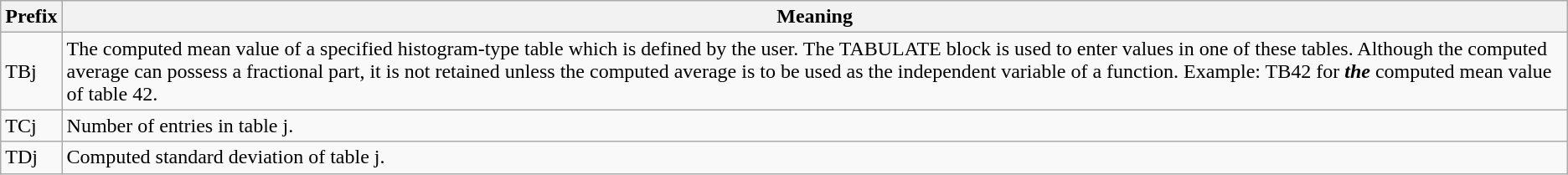<table class="wikitable">
<tr>
<th>Prefix</th>
<th>Meaning</th>
</tr>
<tr>
<td>TBj</td>
<td>The computed mean value of a specified histogram-type table which is defined by the user. The TABULATE block is used to enter values in one of these tables. Although the computed average can possess a fractional part, it is not retained unless the computed average is to be used as the independent variable of a function. Example: TB42 for <strong><em>the</em></strong> computed mean value of table 42.</td>
</tr>
<tr>
<td>TCj</td>
<td>Number of entries in table j.</td>
</tr>
<tr>
<td>TDj</td>
<td>Computed standard deviation of table j.</td>
</tr>
</table>
